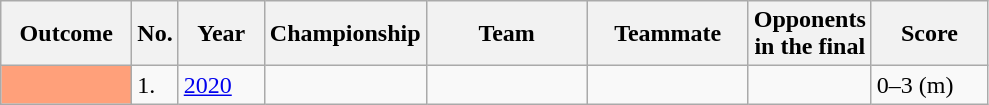<table class="sortable wikitable">
<tr>
<th style="width:80px;">Outcome</th>
<th style="width:20px;">No.</th>
<th style="width:50px;">Year</th>
<th style="width:60px;">Championship</th>
<th style="width:100px;">Team</th>
<th style="width:100px;">Teammate</th>
<th style="width:60px;">Opponents in the final</th>
<th style="width:70px;">Score</th>
</tr>
<tr style=>
<td style="background:#ffa07a;"></td>
<td>1.</td>
<td><a href='#'>2020</a></td>
<td></td>
<td></td>
<td></td>
<td></td>
<td>0–3 (m)</td>
</tr>
</table>
